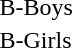<table>
<tr>
<td>B-Boys<br></td>
<td></td>
<td></td>
<td></td>
</tr>
<tr>
<td>B-Girls<br></td>
<td></td>
<td></td>
<td></td>
</tr>
</table>
